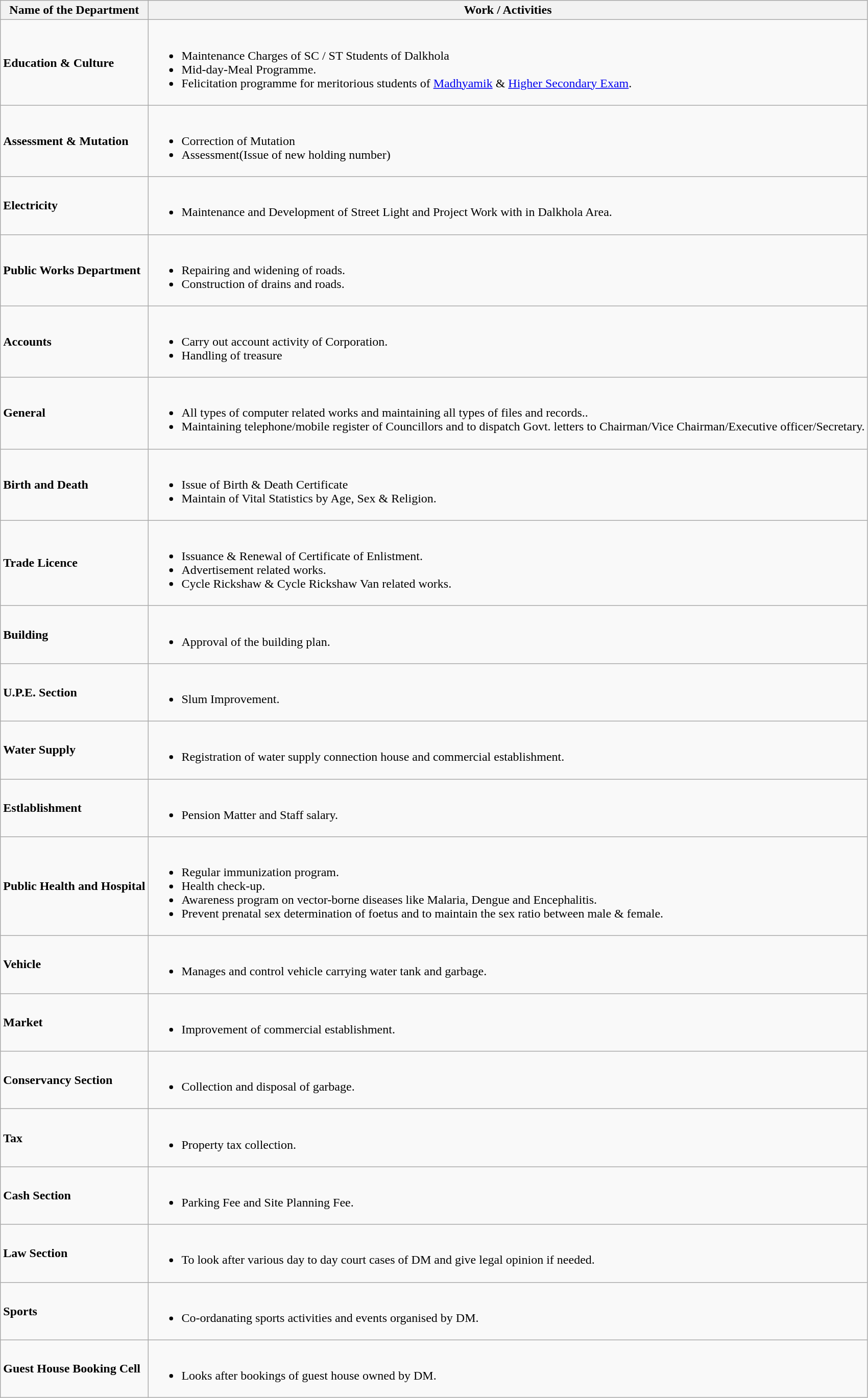<table class="wikitable sortable">
<tr>
<th>Name of the Department</th>
<th>Work / Activities</th>
</tr>
<tr>
<td><strong>Education & Culture</strong></td>
<td><br><ul><li>Maintenance Charges of SC / ST Students of Dalkhola</li><li>Mid-day-Meal Programme.</li><li>Felicitation programme for meritorious students of <a href='#'>Madhyamik</a> & <a href='#'>Higher Secondary Exam</a>.</li></ul></td>
</tr>
<tr>
<td><strong>Assessment & Mutation</strong></td>
<td><br><ul><li>Correction of Mutation</li><li>Assessment(Issue of new holding number)</li></ul></td>
</tr>
<tr>
<td><strong>Electricity</strong></td>
<td><br><ul><li>Maintenance and Development of Street Light and Project Work with in Dalkhola Area.</li></ul></td>
</tr>
<tr>
<td><strong>Public Works Department</strong></td>
<td><br><ul><li>Repairing and widening of roads.</li><li>Construction of drains and roads.</li></ul></td>
</tr>
<tr>
<td><strong>Accounts</strong></td>
<td><br><ul><li>Carry out account activity of Corporation.</li><li>Handling of treasure</li></ul></td>
</tr>
<tr>
<td><strong>General</strong></td>
<td><br><ul><li>All types of computer related works and maintaining all types of files and records..</li><li>Maintaining telephone/mobile register of Councillors and to dispatch Govt. letters to Chairman/Vice Chairman/Executive officer/Secretary.</li></ul></td>
</tr>
<tr>
<td><strong>Birth and Death</strong></td>
<td><br><ul><li>Issue of Birth & Death Certificate</li><li>Maintain of Vital Statistics by Age, Sex & Religion.</li></ul></td>
</tr>
<tr>
<td><strong>Trade Licence</strong></td>
<td><br><ul><li>Issuance & Renewal of Certificate of Enlistment.</li><li>Advertisement related works.</li><li>Cycle Rickshaw & Cycle Rickshaw Van related works.</li></ul></td>
</tr>
<tr>
<td><strong>Building</strong></td>
<td><br><ul><li>Approval of the building plan.</li></ul></td>
</tr>
<tr>
<td><strong>U.P.E. Section</strong></td>
<td><br><ul><li>Slum Improvement.</li></ul></td>
</tr>
<tr>
<td><strong>Water Supply</strong></td>
<td><br><ul><li>Registration of water supply connection house and commercial establishment.</li></ul></td>
</tr>
<tr>
<td><strong>Estlablishment</strong></td>
<td><br><ul><li>Pension Matter and Staff salary.</li></ul></td>
</tr>
<tr>
<td><strong>Public Health and Hospital</strong></td>
<td><br><ul><li>Regular immunization program.</li><li>Health check-up.</li><li>Awareness program on vector-borne diseases like Malaria, Dengue and Encephalitis.</li><li>Prevent prenatal sex determination of foetus and to maintain the sex ratio between male & female.</li></ul></td>
</tr>
<tr>
<td><strong>Vehicle</strong></td>
<td><br><ul><li>Manages and control vehicle carrying water tank and garbage.</li></ul></td>
</tr>
<tr>
<td><strong>Market</strong></td>
<td><br><ul><li>Improvement of commercial establishment.</li></ul></td>
</tr>
<tr>
<td><strong>Conservancy Section</strong></td>
<td><br><ul><li>Collection and disposal of garbage.</li></ul></td>
</tr>
<tr>
<td><strong>Tax</strong></td>
<td><br><ul><li>Property tax collection.</li></ul></td>
</tr>
<tr>
<td><strong>Cash Section</strong></td>
<td><br><ul><li>Parking Fee and Site Planning Fee.</li></ul></td>
</tr>
<tr>
<td><strong>Law Section</strong></td>
<td><br><ul><li>To look after various day to day court cases of DM and give legal opinion if needed.</li></ul></td>
</tr>
<tr>
<td><strong>Sports</strong></td>
<td><br><ul><li>Co-ordanating sports activities and events organised by DM.</li></ul></td>
</tr>
<tr>
<td><strong>Guest House Booking Cell</strong></td>
<td><br><ul><li>Looks after bookings of guest house owned by DM.</li></ul></td>
</tr>
</table>
